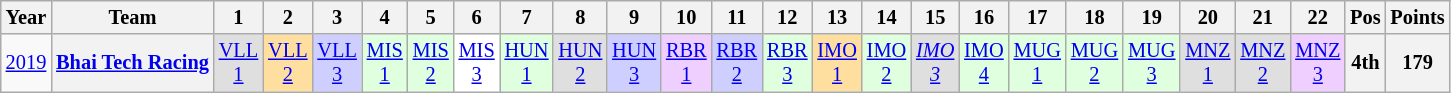<table class="wikitable" style="text-align:center; font-size:85%">
<tr>
<th>Year</th>
<th>Team</th>
<th>1</th>
<th>2</th>
<th>3</th>
<th>4</th>
<th>5</th>
<th>6</th>
<th>7</th>
<th>8</th>
<th>9</th>
<th>10</th>
<th>11</th>
<th>12</th>
<th>13</th>
<th>14</th>
<th>15</th>
<th>16</th>
<th>17</th>
<th>18</th>
<th>19</th>
<th>20</th>
<th>21</th>
<th>22</th>
<th>Pos</th>
<th>Points</th>
</tr>
<tr>
<td><a href='#'>2019</a></td>
<th nowrap><a href='#'>Bhai Tech Racing</a></th>
<td style="background:#DFDFDF;"><a href='#'>VLL<br>1</a><br></td>
<td style="background:#FFDF9F;"><a href='#'>VLL<br>2</a><br></td>
<td style="background:#CFCFFF;"><a href='#'>VLL<br>3</a><br></td>
<td style="background:#DFFFDF;"><a href='#'>MIS<br>1</a><br></td>
<td style="background:#DFFFDF;"><a href='#'>MIS<br>2</a><br></td>
<td style="background:#FFFFFF;"><a href='#'>MIS<br>3</a><br></td>
<td style="background:#DFFFDF;"><a href='#'>HUN<br>1</a><br></td>
<td style="background:#DFDFDF;"><a href='#'>HUN<br>2</a><br></td>
<td style="background:#CFCFFF;"><a href='#'>HUN<br>3</a><br></td>
<td style="background:#EFCFFF;"><a href='#'>RBR<br>1</a><br></td>
<td style="background:#CFCFFF;"><a href='#'>RBR<br>2</a><br></td>
<td style="background:#DFFFDF;"><a href='#'>RBR<br>3</a><br></td>
<td style="background:#FFDF9F;"><a href='#'>IMO<br>1</a><br></td>
<td style="background:#DFFFDF;"><a href='#'>IMO<br>2</a><br></td>
<td style="background:#DFDFDF;"><em><a href='#'>IMO<br>3</a></em><br></td>
<td style="background:#DFFFDF;"><a href='#'>IMO<br>4</a><br></td>
<td style="background:#DFFFDF;"><a href='#'>MUG<br>1</a><br></td>
<td style="background:#DFFFDF;"><a href='#'>MUG<br>2</a><br></td>
<td style="background:#DFFFDF;"><a href='#'>MUG<br>3</a><br></td>
<td style="background:#DFDFDF;"><a href='#'>MNZ<br>1</a><br></td>
<td style="background:#DFDFDF;"><a href='#'>MNZ<br>2</a><br></td>
<td style="background:#EFCFFF;"><a href='#'>MNZ<br>3</a><br></td>
<th>4th</th>
<th>179</th>
</tr>
</table>
